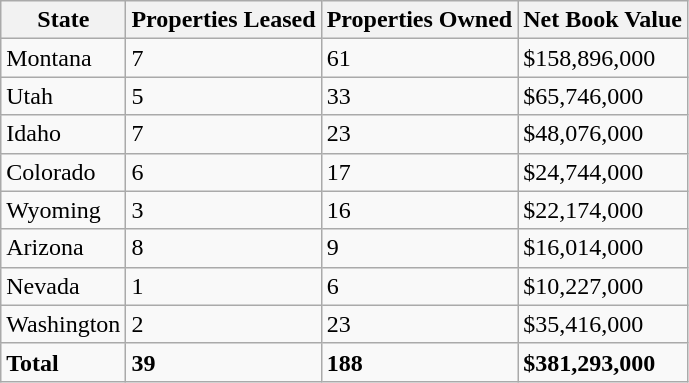<table class="wikitable">
<tr>
<th>State</th>
<th>Properties Leased</th>
<th>Properties Owned</th>
<th>Net Book Value</th>
</tr>
<tr>
<td>Montana</td>
<td>7</td>
<td>61</td>
<td>$158,896,000</td>
</tr>
<tr>
<td>Utah</td>
<td>5</td>
<td>33</td>
<td>$65,746,000</td>
</tr>
<tr>
<td>Idaho</td>
<td>7</td>
<td>23</td>
<td>$48,076,000</td>
</tr>
<tr>
<td>Colorado</td>
<td>6</td>
<td>17</td>
<td>$24,744,000</td>
</tr>
<tr>
<td>Wyoming</td>
<td>3</td>
<td>16</td>
<td>$22,174,000</td>
</tr>
<tr>
<td>Arizona</td>
<td>8</td>
<td>9</td>
<td>$16,014,000</td>
</tr>
<tr>
<td>Nevada</td>
<td>1</td>
<td>6</td>
<td>$10,227,000</td>
</tr>
<tr>
<td>Washington</td>
<td>2</td>
<td>23</td>
<td>$35,416,000</td>
</tr>
<tr>
<td><strong>Total</strong></td>
<td><strong>39</strong></td>
<td><strong>188</strong></td>
<td><strong>$381,293,000</strong></td>
</tr>
</table>
